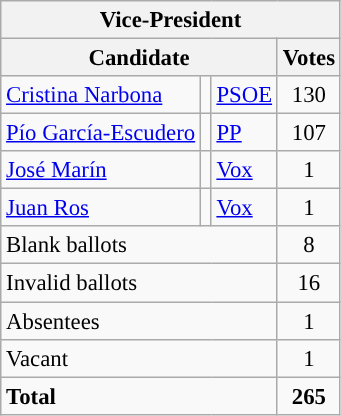<table class="wikitable" style="font-size:95%; text-align:center;">
<tr>
<th colspan="4">Vice-President</th>
</tr>
<tr>
<th colspan="3">Candidate</th>
<th>Votes</th>
</tr>
<tr>
<td align="left"> <a href='#'>Cristina Narbona</a></td>
<td style="background:"></td>
<td align="left"><a href='#'>PSOE</a></td>
<td>130</td>
</tr>
<tr>
<td align="left"> <a href='#'>Pío García-Escudero</a></td>
<td style="background:"></td>
<td align="left"><a href='#'>PP</a></td>
<td>107</td>
</tr>
<tr>
<td align="left"> <a href='#'>José Marín</a></td>
<td style="background:"></td>
<td align="left"><a href='#'>Vox</a></td>
<td>1</td>
</tr>
<tr>
<td align="left"> <a href='#'>Juan Ros</a></td>
<td style="background:"></td>
<td align="left"><a href='#'>Vox</a></td>
<td>1</td>
</tr>
<tr>
<td align=left colspan="3">Blank ballots</td>
<td>8</td>
</tr>
<tr>
<td align=left colspan="3">Invalid ballots</td>
<td>16</td>
</tr>
<tr>
<td align=left colspan="3">Absentees</td>
<td>1</td>
</tr>
<tr>
<td align=left colspan="3">Vacant</td>
<td>1</td>
</tr>
<tr style="font-weight:bold">
<td align=left colspan="3">Total</td>
<td>265</td>
</tr>
</table>
